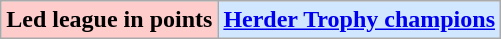<table class="wikitable">
<tr>
<td bgcolor="#FFCCCC"><strong>Led league in points</strong></td>
<td bgcolor="#D0E7FF"><strong><a href='#'>Herder Trophy champions</a></strong></td>
</tr>
</table>
